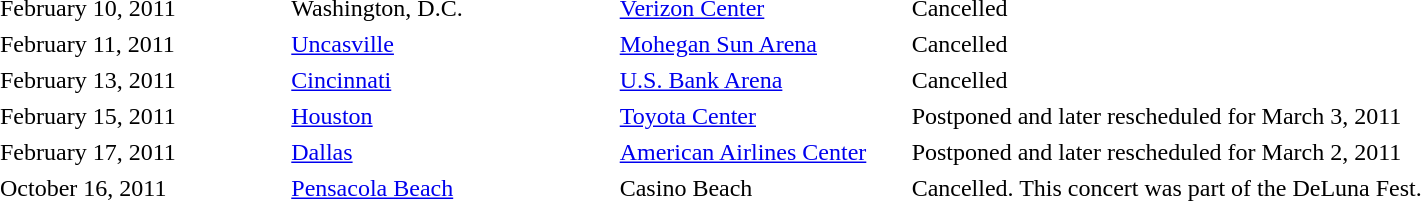<table cellpadding="2" style="border: 0px solid darkgray;">
<tr>
<th width="200"></th>
<th width="225"></th>
<th width="200"></th>
<th width="700"></th>
</tr>
<tr border="0">
<td>February 10, 2011</td>
<td>Washington, D.C.</td>
<td><a href='#'>Verizon Center</a></td>
<td>Cancelled</td>
</tr>
<tr>
<td>February 11, 2011</td>
<td><a href='#'>Uncasville</a></td>
<td><a href='#'>Mohegan Sun Arena</a></td>
<td>Cancelled</td>
</tr>
<tr>
<td>February 13, 2011</td>
<td><a href='#'>Cincinnati</a></td>
<td><a href='#'>U.S. Bank Arena</a></td>
<td>Cancelled</td>
</tr>
<tr>
<td>February 15, 2011</td>
<td><a href='#'>Houston</a></td>
<td><a href='#'>Toyota Center</a></td>
<td>Postponed and later rescheduled for March 3, 2011</td>
</tr>
<tr>
<td>February 17, 2011</td>
<td><a href='#'>Dallas</a></td>
<td><a href='#'>American Airlines Center</a></td>
<td>Postponed and later rescheduled for March 2, 2011</td>
</tr>
<tr>
<td>October 16, 2011</td>
<td><a href='#'>Pensacola Beach</a></td>
<td>Casino Beach</td>
<td>Cancelled. This concert was part of the DeLuna Fest.</td>
</tr>
</table>
